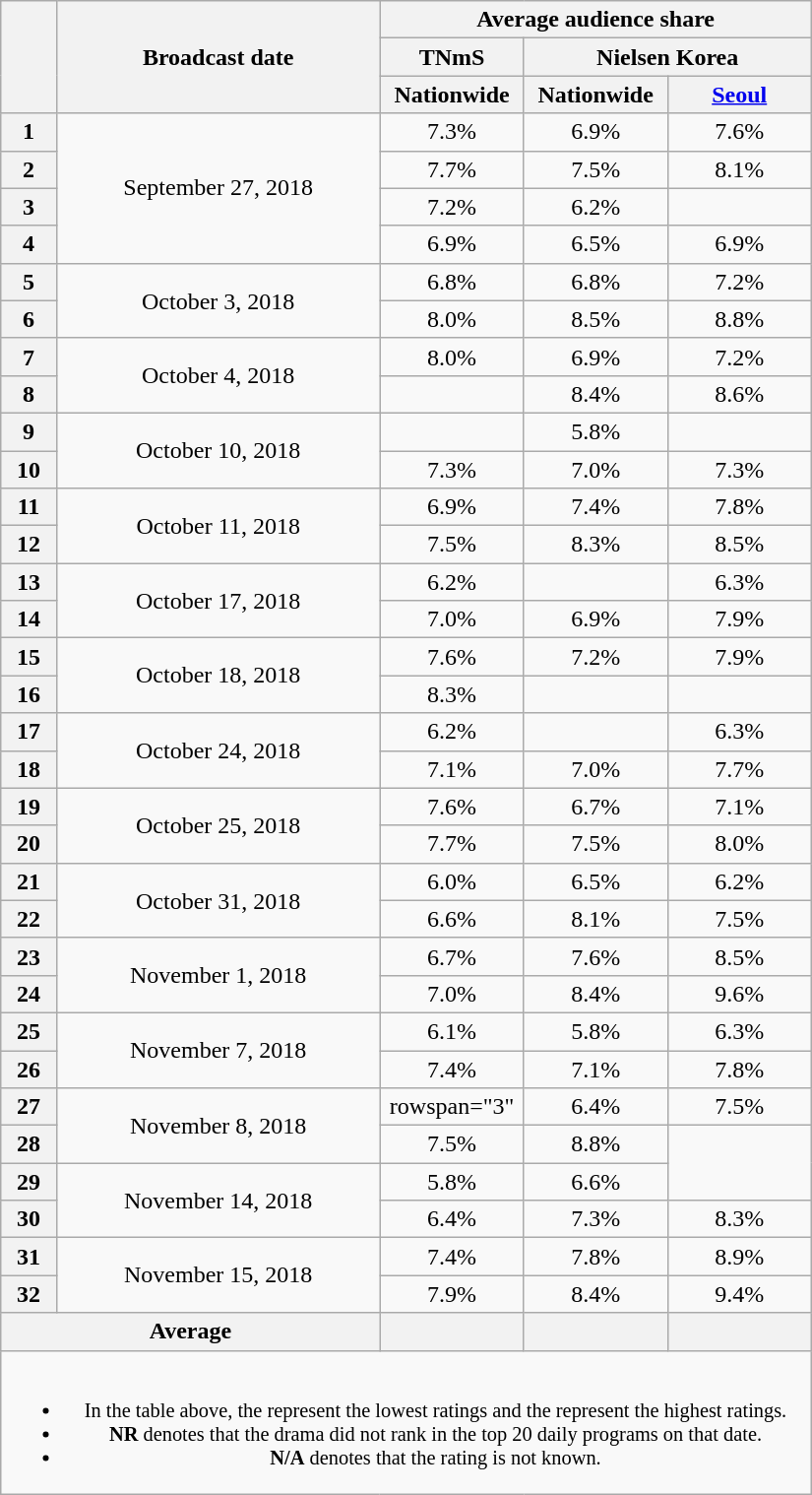<table class="wikitable" style="text-align:center; width:550px">
<tr>
<th rowspan="3"></th>
<th rowspan="3">Broadcast date</th>
<th colspan="3">Average audience share</th>
</tr>
<tr>
<th>TNmS</th>
<th colspan="2">Nielsen Korea</th>
</tr>
<tr>
<th width="90">Nationwide</th>
<th width="90">Nationwide</th>
<th width="90"><a href='#'>Seoul</a></th>
</tr>
<tr>
<th>1</th>
<td rowspan="4">September 27, 2018</td>
<td>7.3%</td>
<td>6.9% </td>
<td>7.6% </td>
</tr>
<tr>
<th>2</th>
<td>7.7%</td>
<td>7.5% </td>
<td>8.1% </td>
</tr>
<tr>
<th>3</th>
<td>7.2%</td>
<td>6.2% </td>
<td> </td>
</tr>
<tr>
<th>4</th>
<td>6.9%</td>
<td>6.5% </td>
<td>6.9% </td>
</tr>
<tr>
<th>5</th>
<td rowspan="2">October 3, 2018</td>
<td>6.8%</td>
<td>6.8% </td>
<td>7.2% </td>
</tr>
<tr>
<th>6</th>
<td>8.0%</td>
<td>8.5% </td>
<td>8.8% </td>
</tr>
<tr>
<th>7</th>
<td rowspan="2">October 4, 2018</td>
<td>8.0%</td>
<td>6.9% </td>
<td>7.2% </td>
</tr>
<tr>
<th>8</th>
<td></td>
<td>8.4% </td>
<td>8.6% </td>
</tr>
<tr>
<th>9</th>
<td rowspan="2">October 10, 2018</td>
<td></td>
<td>5.8% </td>
<td> </td>
</tr>
<tr>
<th>10</th>
<td>7.3%</td>
<td>7.0% </td>
<td>7.3% </td>
</tr>
<tr>
<th>11</th>
<td rowspan="2">October 11, 2018</td>
<td>6.9%</td>
<td>7.4% </td>
<td>7.8% </td>
</tr>
<tr>
<th>12</th>
<td>7.5%</td>
<td>8.3% </td>
<td>8.5% </td>
</tr>
<tr>
<th>13</th>
<td rowspan="2">October 17, 2018</td>
<td>6.2%</td>
<td> </td>
<td>6.3% </td>
</tr>
<tr>
<th>14</th>
<td>7.0%</td>
<td>6.9% </td>
<td>7.9% </td>
</tr>
<tr>
<th>15</th>
<td rowspan="2">October 18, 2018</td>
<td>7.6%</td>
<td>7.2% </td>
<td>7.9% </td>
</tr>
<tr>
<th>16</th>
<td>8.3%</td>
<td> </td>
<td> </td>
</tr>
<tr>
<th>17</th>
<td rowspan="2">October 24, 2018</td>
<td>6.2%</td>
<td> </td>
<td>6.3% </td>
</tr>
<tr>
<th>18</th>
<td>7.1%</td>
<td>7.0% </td>
<td>7.7% </td>
</tr>
<tr>
<th>19</th>
<td rowspan="2">October 25, 2018</td>
<td>7.6%</td>
<td>6.7% </td>
<td>7.1% </td>
</tr>
<tr>
<th>20</th>
<td>7.7%</td>
<td>7.5% </td>
<td>8.0% </td>
</tr>
<tr>
<th>21</th>
<td rowspan="2">October 31, 2018</td>
<td>6.0%</td>
<td>6.5% </td>
<td>6.2% </td>
</tr>
<tr>
<th>22</th>
<td>6.6%</td>
<td>8.1% </td>
<td>7.5% </td>
</tr>
<tr>
<th>23</th>
<td rowspan="2">November 1, 2018</td>
<td>6.7%</td>
<td>7.6% </td>
<td>8.5% </td>
</tr>
<tr>
<th>24</th>
<td>7.0%</td>
<td>8.4% </td>
<td>9.6% </td>
</tr>
<tr>
<th>25</th>
<td rowspan="2">November 7, 2018</td>
<td>6.1%</td>
<td>5.8% </td>
<td>6.3% </td>
</tr>
<tr>
<th>26</th>
<td>7.4%</td>
<td>7.1% </td>
<td>7.8% </td>
</tr>
<tr>
<th>27</th>
<td rowspan="2">November 8, 2018</td>
<td>rowspan="3" </td>
<td>6.4% </td>
<td>7.5% </td>
</tr>
<tr>
<th>28</th>
<td>7.5% </td>
<td>8.8% </td>
</tr>
<tr>
<th>29</th>
<td rowspan="2">November 14, 2018</td>
<td>5.8% </td>
<td>6.6% </td>
</tr>
<tr>
<th>30</th>
<td>6.4%</td>
<td>7.3% </td>
<td>8.3% </td>
</tr>
<tr>
<th>31</th>
<td rowspan="2">November 15, 2018</td>
<td>7.4%</td>
<td>7.8% </td>
<td>8.9% </td>
</tr>
<tr>
<th>32</th>
<td>7.9%</td>
<td>8.4% </td>
<td>9.4% </td>
</tr>
<tr>
<th colspan="2">Average</th>
<th></th>
<th></th>
<th></th>
</tr>
<tr>
<td colspan="5" style="font-size:85%"><br><ul><li>In the table above, the <strong></strong> represent the lowest ratings and the <strong></strong> represent the highest ratings.</li><li><strong>NR</strong> denotes that the drama did not rank in the top 20 daily programs on that date.</li><li><strong>N/A</strong> denotes that the rating is not known.</li></ul></td>
</tr>
</table>
